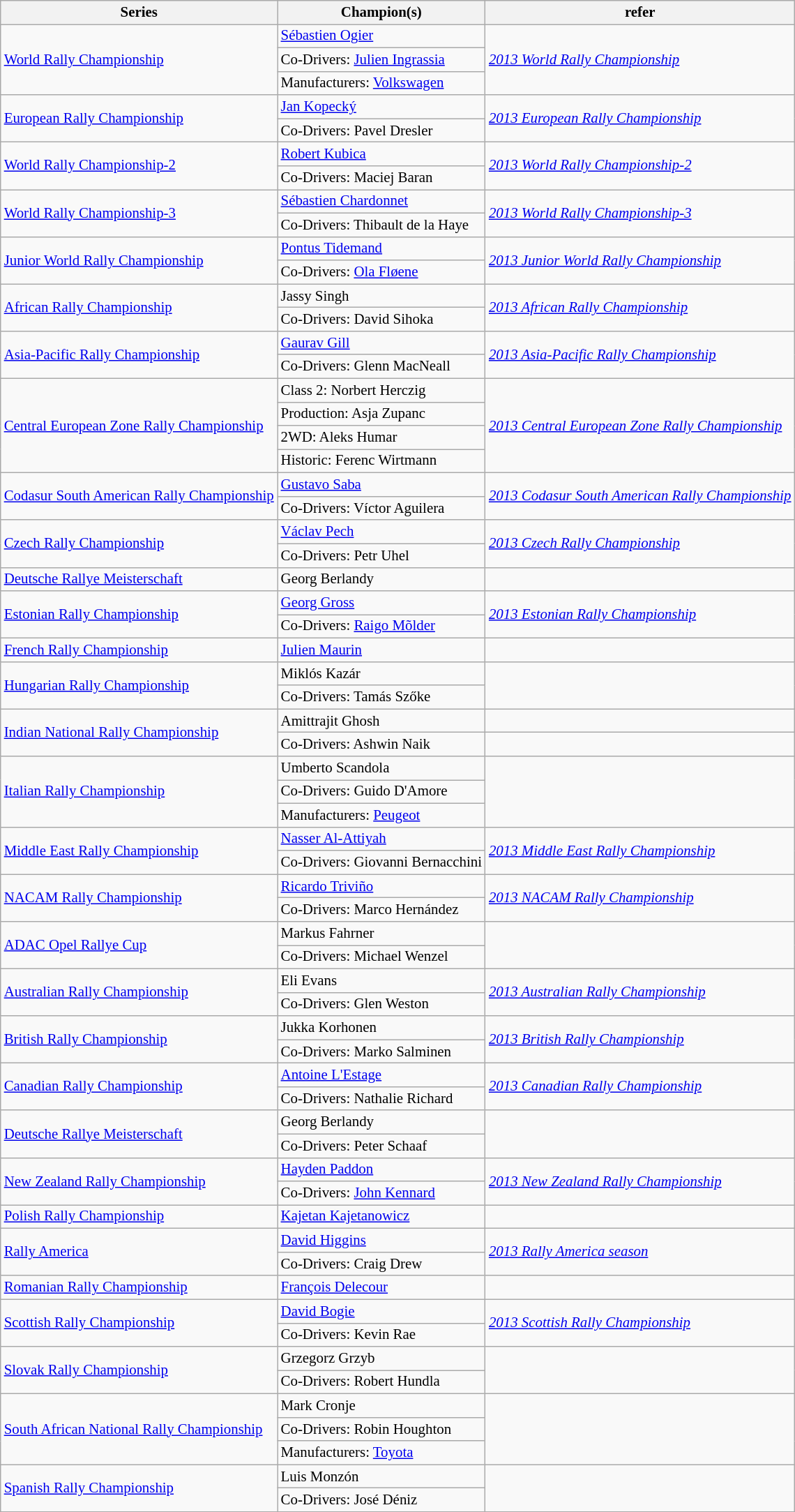<table class="wikitable" style="font-size: 87%;">
<tr>
<th>Series</th>
<th>Champion(s)</th>
<th>refer</th>
</tr>
<tr>
<td rowspan=3><a href='#'>World Rally Championship</a></td>
<td> <a href='#'>Sébastien Ogier</a></td>
<td rowspan=3><em><a href='#'>2013 World Rally Championship</a></em></td>
</tr>
<tr>
<td>Co-Drivers:  <a href='#'>Julien Ingrassia</a></td>
</tr>
<tr>
<td>Manufacturers:  <a href='#'>Volkswagen</a></td>
</tr>
<tr>
<td rowspan=2><a href='#'>European Rally Championship</a></td>
<td> <a href='#'>Jan Kopecký</a></td>
<td rowspan=2><em><a href='#'>2013 European Rally Championship</a></em></td>
</tr>
<tr>
<td>Co-Drivers:  Pavel Dresler</td>
</tr>
<tr>
<td rowspan=2><a href='#'>World Rally Championship-2</a></td>
<td> <a href='#'>Robert Kubica</a></td>
<td rowspan=2><em><a href='#'>2013 World Rally Championship-2</a></em></td>
</tr>
<tr>
<td>Co-Drivers:  Maciej Baran</td>
</tr>
<tr>
<td rowspan=2><a href='#'>World Rally Championship-3</a></td>
<td> <a href='#'>Sébastien Chardonnet</a></td>
<td rowspan=2><em><a href='#'>2013 World Rally Championship-3</a></em></td>
</tr>
<tr>
<td>Co-Drivers:  Thibault de la Haye</td>
</tr>
<tr>
<td rowspan=2><a href='#'>Junior World Rally Championship</a></td>
<td> <a href='#'>Pontus Tidemand</a></td>
<td rowspan=2><em><a href='#'>2013 Junior World Rally Championship</a></em></td>
</tr>
<tr>
<td>Co-Drivers:  <a href='#'>Ola Fløene</a></td>
</tr>
<tr>
<td rowspan=2><a href='#'>African Rally Championship</a></td>
<td> Jassy Singh</td>
<td rowspan=2><em><a href='#'>2013 African Rally Championship</a></em></td>
</tr>
<tr>
<td>Co-Drivers:  David Sihoka</td>
</tr>
<tr>
<td rowspan=2><a href='#'>Asia-Pacific Rally Championship</a></td>
<td> <a href='#'>Gaurav Gill</a></td>
<td rowspan=2><em><a href='#'>2013 Asia-Pacific Rally Championship</a></em></td>
</tr>
<tr>
<td>Co-Drivers:  Glenn MacNeall</td>
</tr>
<tr>
<td rowspan=4><a href='#'>Central European Zone Rally Championship</a></td>
<td>Class 2:  Norbert Herczig</td>
<td rowspan=4><em><a href='#'>2013 Central European Zone Rally Championship</a></em></td>
</tr>
<tr>
<td>Production:  Asja Zupanc</td>
</tr>
<tr>
<td>2WD:  Aleks Humar</td>
</tr>
<tr>
<td>Historic:  Ferenc Wirtmann</td>
</tr>
<tr>
<td rowspan=2><a href='#'>Codasur South American Rally Championship</a></td>
<td> <a href='#'>Gustavo Saba</a></td>
<td rowspan=2><em><a href='#'>2013 Codasur South American Rally Championship</a></em></td>
</tr>
<tr>
<td>Co-Drivers:  Víctor Aguilera</td>
</tr>
<tr>
<td rowspan=2><a href='#'>Czech Rally Championship</a></td>
<td> <a href='#'>Václav Pech</a></td>
<td rowspan=2><em><a href='#'>2013 Czech Rally Championship</a></em></td>
</tr>
<tr>
<td>Co-Drivers:  Petr Uhel</td>
</tr>
<tr>
<td><a href='#'>Deutsche Rallye Meisterschaft</a></td>
<td> Georg Berlandy</td>
<td></td>
</tr>
<tr>
<td rowspan=2><a href='#'>Estonian Rally Championship</a></td>
<td> <a href='#'>Georg Gross</a></td>
<td rowspan=2><em><a href='#'>2013 Estonian Rally Championship</a></em></td>
</tr>
<tr>
<td>Co-Drivers:  <a href='#'>Raigo Mõlder</a></td>
</tr>
<tr>
<td><a href='#'>French Rally Championship</a></td>
<td> <a href='#'>Julien Maurin</a></td>
<td></td>
</tr>
<tr>
<td rowspan=2><a href='#'>Hungarian Rally Championship</a></td>
<td> Miklós Kazár</td>
<td rowspan=2></td>
</tr>
<tr>
<td>Co-Drivers:  Tamás Szőke</td>
</tr>
<tr>
<td rowspan=2><a href='#'>Indian National Rally Championship</a></td>
<td> Amittrajit Ghosh</td>
<td></td>
</tr>
<tr>
<td>Co-Drivers:  Ashwin Naik</td>
</tr>
<tr>
<td rowspan=3><a href='#'>Italian Rally Championship</a></td>
<td> Umberto Scandola</td>
<td rowspan=3></td>
</tr>
<tr>
<td>Co-Drivers:  Guido D'Amore</td>
</tr>
<tr>
<td>Manufacturers:  <a href='#'>Peugeot</a></td>
</tr>
<tr>
<td rowspan=2><a href='#'>Middle East Rally Championship</a></td>
<td> <a href='#'>Nasser Al-Attiyah</a></td>
<td rowspan=2><em><a href='#'>2013 Middle East Rally Championship</a></em></td>
</tr>
<tr>
<td>Co-Drivers:  Giovanni Bernacchini</td>
</tr>
<tr>
<td rowspan=2><a href='#'>NACAM Rally Championship</a></td>
<td> <a href='#'>Ricardo Triviño</a></td>
<td rowspan=2><em><a href='#'>2013 NACAM Rally Championship</a></em></td>
</tr>
<tr>
<td>Co-Drivers:  Marco Hernández</td>
</tr>
<tr>
<td rowspan=2><a href='#'>ADAC Opel Rallye Cup</a></td>
<td> Markus Fahrner</td>
<td rowspan=2></td>
</tr>
<tr>
<td>Co-Drivers:  Michael Wenzel</td>
</tr>
<tr>
<td rowspan=2><a href='#'>Australian Rally Championship</a></td>
<td> Eli Evans</td>
<td rowspan=2><em><a href='#'>2013 Australian Rally Championship</a></em></td>
</tr>
<tr>
<td>Co-Drivers:  Glen Weston</td>
</tr>
<tr>
<td rowspan=2><a href='#'>British Rally Championship</a></td>
<td> Jukka Korhonen</td>
<td rowspan=2><em><a href='#'>2013 British Rally Championship</a></em></td>
</tr>
<tr>
<td>Co-Drivers:  Marko Salminen</td>
</tr>
<tr>
<td rowspan=2><a href='#'>Canadian Rally Championship</a></td>
<td> <a href='#'>Antoine L'Estage</a></td>
<td rowspan=2><em><a href='#'>2013 Canadian Rally Championship</a></em></td>
</tr>
<tr>
<td>Co-Drivers:  Nathalie Richard</td>
</tr>
<tr>
<td rowspan=2><a href='#'>Deutsche Rallye Meisterschaft</a></td>
<td> Georg Berlandy</td>
<td rowspan=2></td>
</tr>
<tr>
<td>Co-Drivers:  Peter Schaaf</td>
</tr>
<tr>
<td rowspan=2><a href='#'>New Zealand Rally Championship</a></td>
<td> <a href='#'>Hayden Paddon</a></td>
<td rowspan=2><em><a href='#'>2013 New Zealand Rally Championship</a></em></td>
</tr>
<tr>
<td>Co-Drivers:  <a href='#'>John Kennard</a></td>
</tr>
<tr>
<td><a href='#'>Polish Rally Championship</a></td>
<td> <a href='#'>Kajetan Kajetanowicz</a></td>
<td></td>
</tr>
<tr>
<td rowspan=2><a href='#'>Rally America</a></td>
<td> <a href='#'>David Higgins</a></td>
<td rowspan=2><em><a href='#'>2013 Rally America season</a></em></td>
</tr>
<tr>
<td>Co-Drivers:  Craig Drew</td>
</tr>
<tr>
<td><a href='#'>Romanian Rally Championship</a></td>
<td> <a href='#'>François Delecour</a></td>
<td></td>
</tr>
<tr>
<td rowspan=2><a href='#'>Scottish Rally Championship</a></td>
<td> <a href='#'>David Bogie</a></td>
<td rowspan=2><em><a href='#'>2013 Scottish Rally Championship</a></em></td>
</tr>
<tr>
<td>Co-Drivers:  Kevin Rae</td>
</tr>
<tr>
<td rowspan=2><a href='#'>Slovak Rally Championship</a></td>
<td> Grzegorz Grzyb</td>
<td rowspan=2></td>
</tr>
<tr>
<td>Co-Drivers:  Robert Hundla</td>
</tr>
<tr>
<td rowspan=3><a href='#'>South African National Rally Championship</a></td>
<td> Mark Cronje</td>
<td rowspan=3></td>
</tr>
<tr>
<td>Co-Drivers:  Robin Houghton</td>
</tr>
<tr>
<td>Manufacturers:  <a href='#'>Toyota</a></td>
</tr>
<tr>
<td rowspan=2><a href='#'>Spanish Rally Championship</a></td>
<td> Luis Monzón</td>
<td rowspan=2></td>
</tr>
<tr>
<td>Co-Drivers:  José Déniz</td>
</tr>
<tr>
</tr>
</table>
